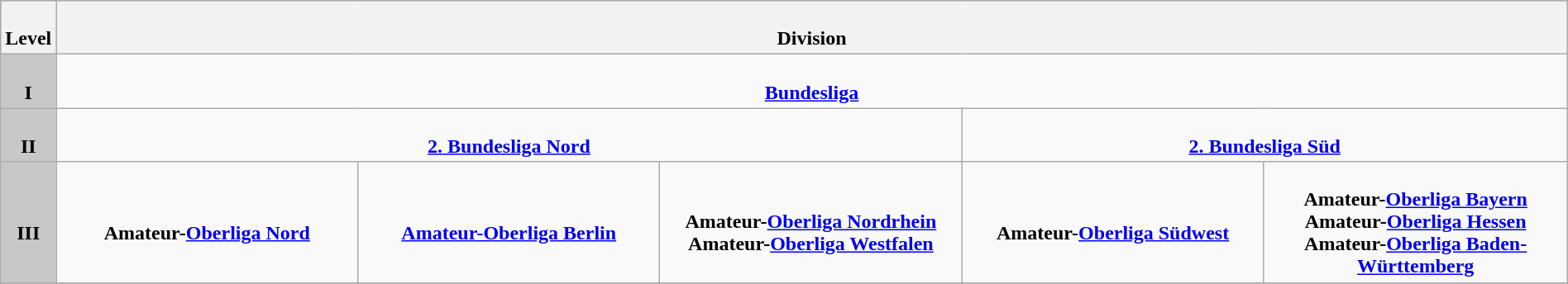<table class="wikitable" style="text-align:center" height="30" width="100%">
<tr style="background:#c8c8c8">
<th colspan="1"><br>Level</th>
<th colspan="5"><br>Division</th>
</tr>
<tr>
<td colspan="1" style="background:#c8c8c8"><br><strong>I</strong></td>
<td colspan="5"><br><strong><a href='#'>Bundesliga</a></strong></td>
</tr>
<tr>
<td colspan="1" style="background:#c8c8c8"><br><strong>II</strong></td>
<td colspan="3"><br><strong><a href='#'>2. Bundesliga Nord</a></strong></td>
<td colspan="2"><br><strong><a href='#'>2. Bundesliga Süd</a></strong></td>
</tr>
<tr>
<td colspan="1" style="background:#c8c8c8"><br><strong>III</strong></td>
<td colspan="1" width="20%"><br><strong>Amateur-<a href='#'>Oberliga Nord</a></strong></td>
<td colspan="1" width="20%"><br><strong><a href='#'>Amateur-Oberliga Berlin</a></strong></td>
<td colspan="1" width="20%"><br><strong>Amateur-<a href='#'>Oberliga Nordrhein</a></strong><br>
<strong>Amateur-<a href='#'>Oberliga Westfalen</a></strong></td>
<td colspan="1" width="20%"><br><strong>Amateur-<a href='#'>Oberliga Südwest</a></strong></td>
<td colspan="1" width="20%"><br><strong>Amateur-<a href='#'>Oberliga Bayern</a></strong><br>
<strong>Amateur-<a href='#'>Oberliga Hessen</a></strong><br>
<strong>Amateur-<a href='#'>Oberliga Baden-Württemberg</a></strong></td>
</tr>
<tr>
</tr>
</table>
